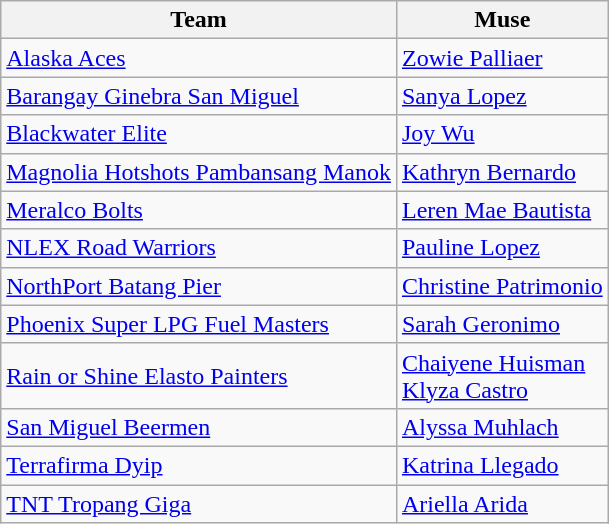<table class="wikitable sortable sortable">
<tr>
<th style= width="50%">Team</th>
<th style= width="60%">Muse</th>
</tr>
<tr>
<td><a href='#'>Alaska Aces</a></td>
<td><a href='#'>Zowie Palliaer</a></td>
</tr>
<tr>
<td><a href='#'>Barangay Ginebra San Miguel</a></td>
<td><a href='#'>Sanya Lopez</a></td>
</tr>
<tr>
<td><a href='#'>Blackwater Elite</a></td>
<td><a href='#'>Joy Wu</a></td>
</tr>
<tr>
<td><a href='#'>Magnolia Hotshots Pambansang Manok</a></td>
<td><a href='#'>Kathryn Bernardo</a></td>
</tr>
<tr>
<td><a href='#'>Meralco Bolts</a></td>
<td><a href='#'>Leren Mae Bautista</a></td>
</tr>
<tr>
<td><a href='#'>NLEX Road Warriors</a></td>
<td><a href='#'>Pauline Lopez</a></td>
</tr>
<tr>
<td><a href='#'>NorthPort Batang Pier</a></td>
<td><a href='#'>Christine Patrimonio</a></td>
</tr>
<tr>
<td><a href='#'>Phoenix Super LPG Fuel Masters</a></td>
<td><a href='#'>Sarah Geronimo</a></td>
</tr>
<tr>
<td><a href='#'>Rain or Shine Elasto Painters</a></td>
<td><a href='#'>Chaiyene Huisman</a><br><a href='#'>Klyza Castro</a></td>
</tr>
<tr>
<td><a href='#'>San Miguel Beermen</a></td>
<td><a href='#'>Alyssa Muhlach</a></td>
</tr>
<tr>
<td><a href='#'>Terrafirma Dyip</a></td>
<td><a href='#'>Katrina Llegado</a></td>
</tr>
<tr>
<td><a href='#'>TNT Tropang Giga</a></td>
<td><a href='#'>Ariella Arida</a></td>
</tr>
</table>
